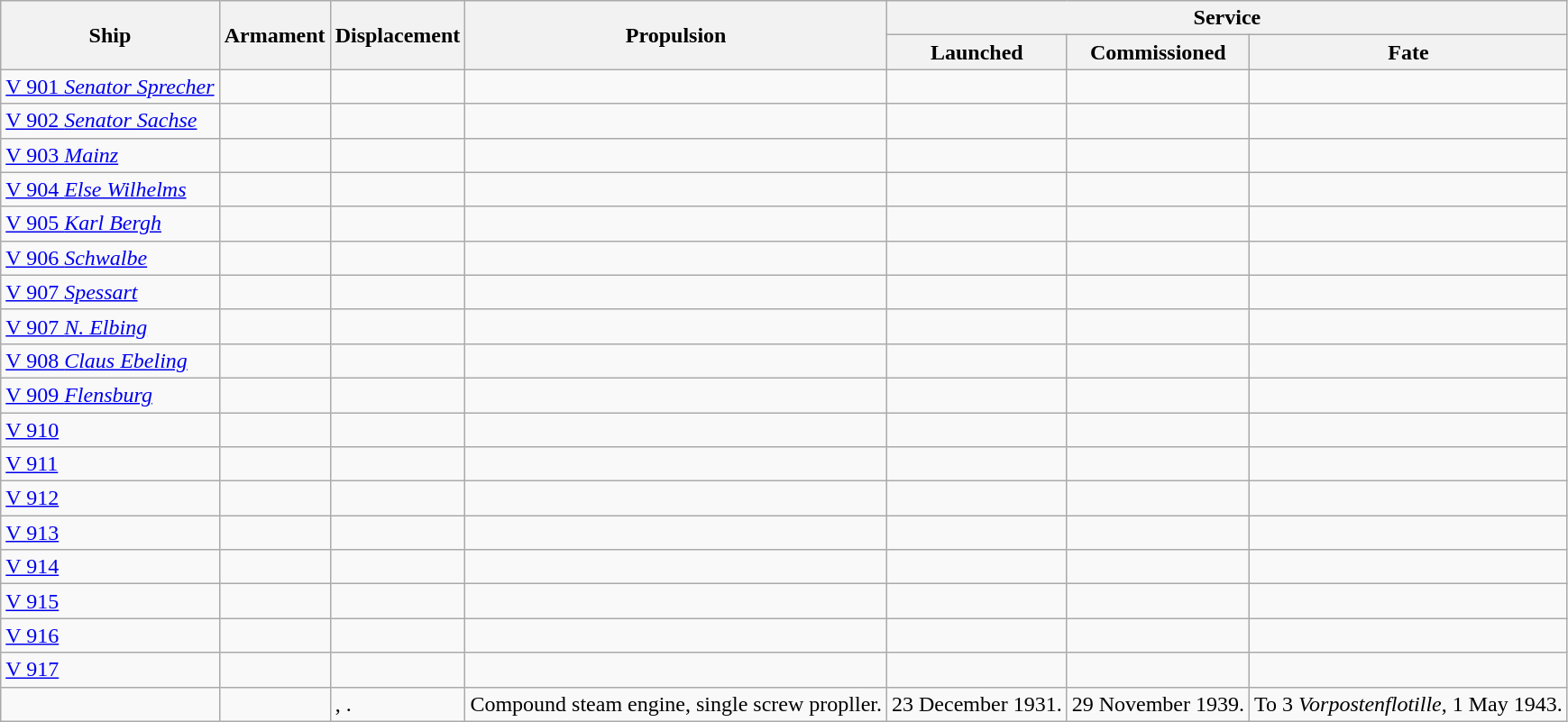<table class="wikitable">
<tr>
<th rowspan="2">Ship</th>
<th rowspan="2">Armament</th>
<th rowspan="2">Displacement</th>
<th rowspan="2">Propulsion</th>
<th colspan="3">Service</th>
</tr>
<tr>
<th>Launched</th>
<th>Commissioned</th>
<th>Fate</th>
</tr>
<tr>
<td><a href='#'>V 901 <em>Senator Sprecher</em></a></td>
<td></td>
<td></td>
<td></td>
<td></td>
<td></td>
<td></td>
</tr>
<tr>
<td><a href='#'>V 902 <em>Senator Sachse</em></a></td>
<td></td>
<td></td>
<td></td>
<td></td>
<td></td>
<td></td>
</tr>
<tr>
<td><a href='#'>V 903 <em>Mainz</em></a></td>
<td></td>
<td></td>
<td></td>
<td></td>
<td></td>
<td></td>
</tr>
<tr>
<td><a href='#'>V 904 <em>Else Wilhelms</em></a></td>
<td></td>
<td></td>
<td></td>
<td></td>
<td></td>
<td></td>
</tr>
<tr>
<td><a href='#'>V 905 <em>Karl Bergh</em></a></td>
<td></td>
<td></td>
<td></td>
<td></td>
<td></td>
<td></td>
</tr>
<tr>
<td><a href='#'>V 906 <em>Schwalbe</em></a></td>
<td></td>
<td></td>
<td></td>
<td></td>
<td></td>
<td></td>
</tr>
<tr>
<td><a href='#'>V 907 <em>Spessart</em></a></td>
<td></td>
<td></td>
<td></td>
<td></td>
<td></td>
<td></td>
</tr>
<tr>
<td><a href='#'>V 907 <em>N. Elbing</em></a></td>
<td></td>
<td></td>
<td></td>
<td></td>
<td></td>
<td></td>
</tr>
<tr>
<td><a href='#'>V 908 <em>Claus Ebeling</em></a></td>
<td></td>
<td></td>
<td></td>
<td></td>
<td></td>
<td></td>
</tr>
<tr>
<td><a href='#'>V 909 <em>Flensburg</em></a></td>
<td></td>
<td></td>
<td></td>
<td></td>
<td></td>
<td></td>
</tr>
<tr>
<td><a href='#'>V 910</a></td>
<td></td>
<td></td>
<td></td>
<td></td>
<td></td>
<td></td>
</tr>
<tr>
<td><a href='#'>V 911</a></td>
<td></td>
<td></td>
<td></td>
<td></td>
<td></td>
<td></td>
</tr>
<tr>
<td><a href='#'>V 912</a></td>
<td></td>
<td></td>
<td></td>
<td></td>
<td></td>
<td></td>
</tr>
<tr>
<td><a href='#'>V 913</a></td>
<td></td>
<td></td>
<td></td>
<td></td>
<td></td>
<td></td>
</tr>
<tr>
<td><a href='#'>V 914</a></td>
<td></td>
<td></td>
<td></td>
<td></td>
<td></td>
<td></td>
</tr>
<tr>
<td><a href='#'>V 915</a></td>
<td></td>
<td></td>
<td></td>
<td></td>
<td></td>
<td></td>
</tr>
<tr>
<td><a href='#'>V 916</a></td>
<td></td>
<td></td>
<td></td>
<td></td>
<td></td>
<td></td>
</tr>
<tr>
<td><a href='#'>V 917</a></td>
<td></td>
<td></td>
<td></td>
<td></td>
<td></td>
<td></td>
</tr>
<tr>
<td></td>
<td></td>
<td>, .</td>
<td>Compound steam engine, single screw propller.</td>
<td>23 December 1931.</td>
<td>29 November 1939.</td>
<td>To 3 <em>Vorpostenflotille</em>, 1 May 1943.</td>
</tr>
</table>
